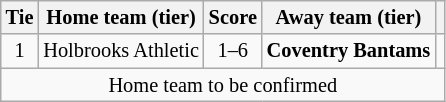<table class="wikitable" style="text-align:center; font-size:85%">
<tr>
<th>Tie</th>
<th>Home team (tier)</th>
<th>Score</th>
<th>Away team (tier)</th>
<th></th>
</tr>
<tr>
<td align="center">1</td>
<td>Holbrooks Athletic</td>
<td align="center">1–6</td>
<td><strong>Coventry Bantams</strong></td>
<td></td>
</tr>
<tr>
<td colspan="5" align="center">Home team to be confirmed</td>
</tr>
</table>
